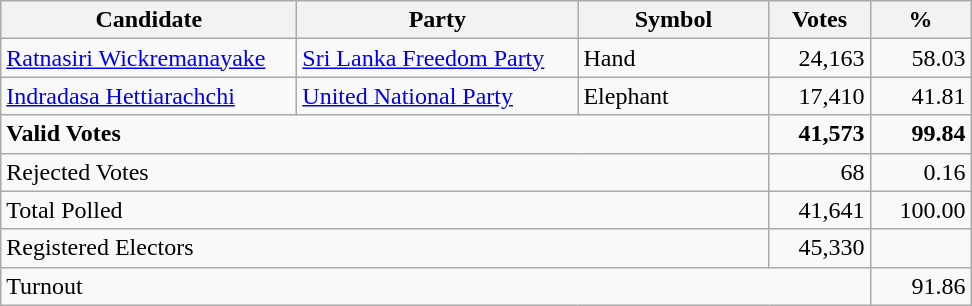<table class="wikitable" border="1" style="text-align:right;">
<tr>
<th align=left width="190">Candidate</th>
<th align=left width="180">Party</th>
<th align=left width="120">Symbol</th>
<th align=left width="60">Votes</th>
<th align=left width="60">%</th>
</tr>
<tr>
<td align=left><a href='#'>Ratnasiri Wickremanayake</a></td>
<td align=left><a href='#'>Sri Lanka Freedom Party</a></td>
<td align=left>Hand</td>
<td align=right>24,163</td>
<td align=right>58.03</td>
</tr>
<tr>
<td align=left><a href='#'>Indradasa Hettiarachchi</a></td>
<td align=left><a href='#'>United National Party</a></td>
<td align=left>Elephant</td>
<td align=right>17,410</td>
<td align=right>41.81</td>
</tr>
<tr>
<td align=left colspan=3><strong>Valid Votes</strong></td>
<td align=right><strong>41,573</strong></td>
<td align=right><strong>99.84</strong></td>
</tr>
<tr>
<td align=left colspan=3>Rejected Votes</td>
<td align=right>68</td>
<td align=right>0.16</td>
</tr>
<tr>
<td align=left colspan=3>Total Polled</td>
<td align=right>41,641</td>
<td align=right>100.00</td>
</tr>
<tr>
<td align=left colspan=3>Registered Electors</td>
<td align=right>45,330</td>
<td></td>
</tr>
<tr>
<td align=left colspan=4>Turnout</td>
<td align=right>91.86</td>
</tr>
</table>
